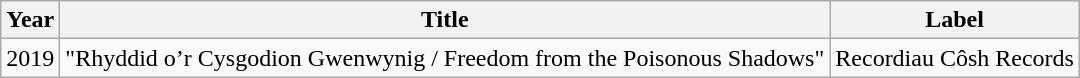<table class="wikitable">
<tr>
<th>Year</th>
<th>Title</th>
<th>Label</th>
</tr>
<tr>
<td>2019</td>
<td>"Rhyddid o’r Cysgodion Gwenwynig / Freedom from the Poisonous Shadows"</td>
<td>Recordiau Côsh Records</td>
</tr>
</table>
